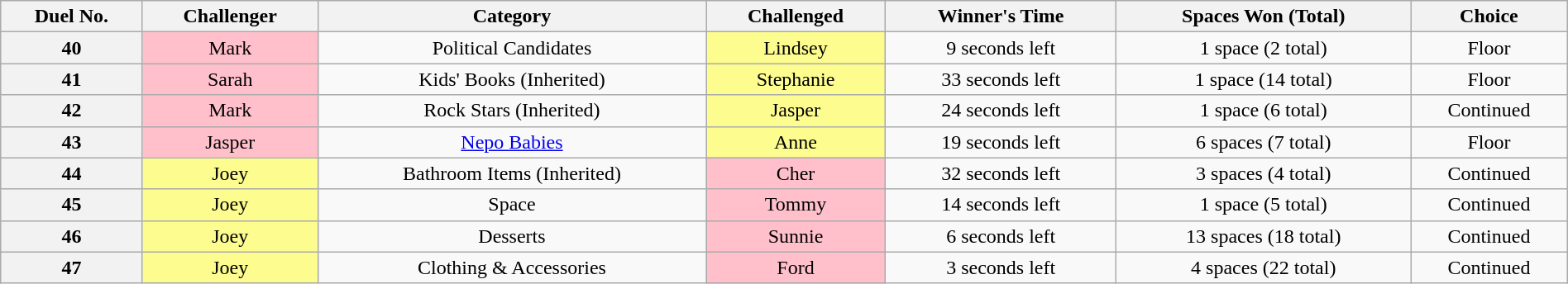<table class="wikitable sortable mw-collapsible mw-collapsed" style="text-align:center; width:100%">
<tr>
<th scope="col">Duel No.</th>
<th scope="col">Challenger</th>
<th scope="col">Category</th>
<th scope="col">Challenged</th>
<th scope="col">Winner's Time</th>
<th scope="col">Spaces Won (Total)</th>
<th scope="col">Choice</th>
</tr>
<tr>
<th>40</th>
<td style="background:pink;">Mark</td>
<td>Political Candidates</td>
<td style="background:#fdfc8f;">Lindsey</td>
<td>9 seconds left</td>
<td>1 space (2 total)</td>
<td>Floor</td>
</tr>
<tr>
<th>41</th>
<td style="background:pink;">Sarah</td>
<td>Kids' Books (Inherited)</td>
<td style="background:#fdfc8f;">Stephanie</td>
<td>33 seconds left</td>
<td>1 space (14 total)</td>
<td>Floor</td>
</tr>
<tr>
<th>42</th>
<td style="background:pink;">Mark</td>
<td>Rock Stars (Inherited)</td>
<td style="background:#fdfc8f;">Jasper</td>
<td>24 seconds left</td>
<td>1 space (6 total)</td>
<td>Continued</td>
</tr>
<tr>
<th>43</th>
<td style="background:pink;">Jasper</td>
<td><a href='#'>Nepo Babies</a></td>
<td style="background:#fdfc8f;">Anne</td>
<td>19 seconds left</td>
<td>6 spaces (7 total)</td>
<td>Floor</td>
</tr>
<tr>
<th>44</th>
<td style="background:#fdfc8f;">Joey</td>
<td>Bathroom Items (Inherited)</td>
<td style="background:pink;">Cher</td>
<td>32 seconds left</td>
<td>3 spaces (4 total)</td>
<td>Continued</td>
</tr>
<tr>
<th>45</th>
<td style="background:#fdfc8f;">Joey</td>
<td>Space</td>
<td style="background:pink;">Tommy</td>
<td>14 seconds left</td>
<td>1 space (5 total)</td>
<td>Continued</td>
</tr>
<tr>
<th>46</th>
<td style="background:#fdfc8f;">Joey</td>
<td>Desserts</td>
<td style="background:pink;">Sunnie</td>
<td>6 seconds left</td>
<td>13 spaces (18 total)</td>
<td>Continued</td>
</tr>
<tr>
<th>47</th>
<td style="background:#fdfc8f;">Joey</td>
<td>Clothing & Accessories</td>
<td style="background:pink;">Ford</td>
<td>3 seconds left</td>
<td>4 spaces (22 total)</td>
<td>Continued</td>
</tr>
</table>
